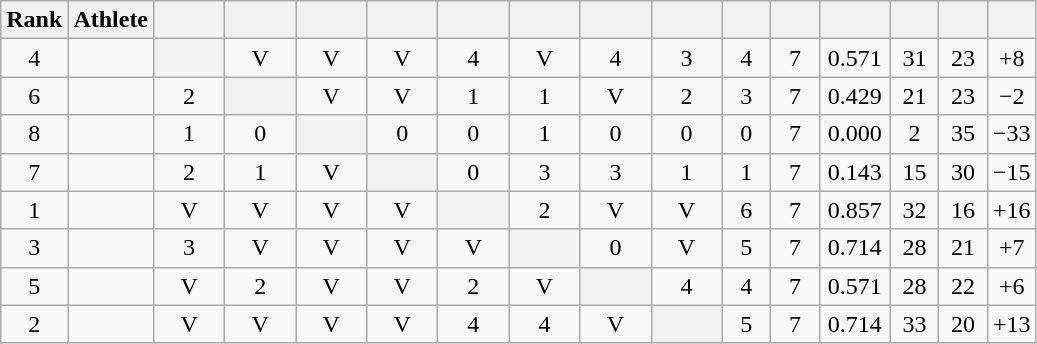<table class="wikitable" style="text-align:center">
<tr>
<th width=30>Rank</th>
<th>Athlete</th>
<th width="40"></th>
<th width="40"></th>
<th width="40"></th>
<th width="40"></th>
<th width="40"></th>
<th width="40"></th>
<th width="40"></th>
<th width="40"></th>
<th width="25"></th>
<th width="25"></th>
<th width="40"></th>
<th width="25"></th>
<th width="25"></th>
<th width="25"></th>
</tr>
<tr>
<td>4</td>
<td align=left></td>
<th></th>
<td>V</td>
<td>V</td>
<td>V</td>
<td>4</td>
<td>V</td>
<td>4</td>
<td>3</td>
<td>4</td>
<td>7</td>
<td>0.571</td>
<td>31</td>
<td>23</td>
<td>+8</td>
</tr>
<tr>
<td>6</td>
<td align=left></td>
<td>2</td>
<th></th>
<td>V</td>
<td>V</td>
<td>1</td>
<td>1</td>
<td>V</td>
<td>2</td>
<td>3</td>
<td>7</td>
<td>0.429</td>
<td>21</td>
<td>23</td>
<td>−2</td>
</tr>
<tr>
<td>8</td>
<td align=left></td>
<td>1</td>
<td>0</td>
<th></th>
<td>0</td>
<td>0</td>
<td>1</td>
<td>0</td>
<td>0</td>
<td>0</td>
<td>7</td>
<td>0.000</td>
<td>2</td>
<td>35</td>
<td>−33</td>
</tr>
<tr>
<td>7</td>
<td align=left></td>
<td>2</td>
<td>1</td>
<td>V</td>
<th></th>
<td>0</td>
<td>3</td>
<td>3</td>
<td>1</td>
<td>1</td>
<td>7</td>
<td>0.143</td>
<td>15</td>
<td>30</td>
<td>−15</td>
</tr>
<tr>
<td>1</td>
<td align=left></td>
<td>V</td>
<td>V</td>
<td>V</td>
<td>V</td>
<th></th>
<td>2</td>
<td>V</td>
<td>V</td>
<td>6</td>
<td>7</td>
<td>0.857</td>
<td>32</td>
<td>16</td>
<td>+16</td>
</tr>
<tr>
<td>3</td>
<td align=left></td>
<td>3</td>
<td>V</td>
<td>V</td>
<td>V</td>
<td>V</td>
<th></th>
<td>0</td>
<td>V</td>
<td>5</td>
<td>7</td>
<td>0.714</td>
<td>28</td>
<td>21</td>
<td>+7</td>
</tr>
<tr>
<td>5</td>
<td align=left></td>
<td>V</td>
<td>2</td>
<td>V</td>
<td>V</td>
<td>2</td>
<td>V</td>
<th></th>
<td>4</td>
<td>4</td>
<td>7</td>
<td>0.571</td>
<td>28</td>
<td>22</td>
<td>+6</td>
</tr>
<tr>
<td>2</td>
<td align=left></td>
<td>V</td>
<td>V</td>
<td>V</td>
<td>V</td>
<td>4</td>
<td>4</td>
<td>V</td>
<th></th>
<td>5</td>
<td>7</td>
<td>0.714</td>
<td>33</td>
<td>20</td>
<td>+13</td>
</tr>
</table>
